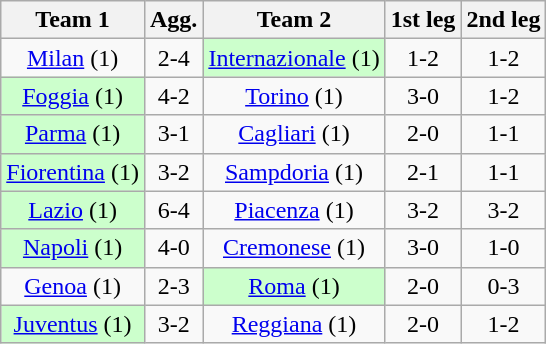<table class="wikitable" style="text-align: center">
<tr>
<th>Team 1</th>
<th>Agg.</th>
<th>Team 2</th>
<th>1st leg</th>
<th>2nd leg</th>
</tr>
<tr>
<td><a href='#'>Milan</a> (1)</td>
<td>2-4</td>
<td bgcolor="ccffcc"><a href='#'>Internazionale</a> (1)</td>
<td>1-2</td>
<td>1-2</td>
</tr>
<tr>
<td bgcolor="ccffcc"><a href='#'>Foggia</a> (1)</td>
<td>4-2</td>
<td><a href='#'>Torino</a> (1)</td>
<td>3-0</td>
<td>1-2</td>
</tr>
<tr>
<td bgcolor="ccffcc"><a href='#'>Parma</a> (1)</td>
<td>3-1</td>
<td><a href='#'>Cagliari</a> (1)</td>
<td>2-0</td>
<td>1-1</td>
</tr>
<tr>
<td bgcolor="ccffcc"><a href='#'>Fiorentina</a> (1)</td>
<td>3-2</td>
<td><a href='#'>Sampdoria</a> (1)</td>
<td>2-1</td>
<td>1-1</td>
</tr>
<tr>
<td bgcolor="ccffcc"><a href='#'>Lazio</a> (1)</td>
<td>6-4</td>
<td><a href='#'>Piacenza</a> (1)</td>
<td>3-2</td>
<td>3-2</td>
</tr>
<tr>
<td bgcolor="ccffcc"><a href='#'>Napoli</a> (1)</td>
<td>4-0</td>
<td><a href='#'>Cremonese</a> (1)</td>
<td>3-0</td>
<td>1-0</td>
</tr>
<tr>
<td><a href='#'>Genoa</a> (1)</td>
<td>2-3</td>
<td bgcolor="ccffcc"><a href='#'>Roma</a> (1)</td>
<td>2-0</td>
<td>0-3</td>
</tr>
<tr>
<td bgcolor="ccffcc"><a href='#'>Juventus</a> (1)</td>
<td>3-2</td>
<td><a href='#'>Reggiana</a> (1)</td>
<td>2-0</td>
<td>1-2</td>
</tr>
</table>
